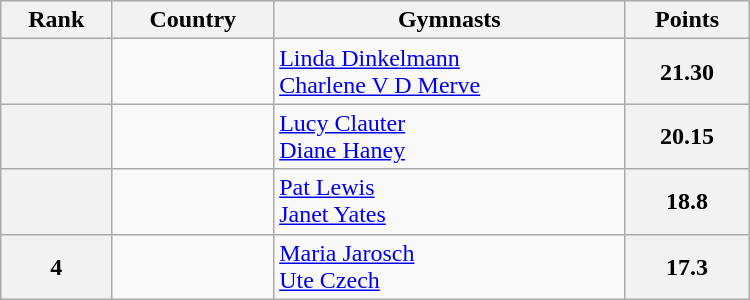<table class="wikitable" width=500>
<tr bgcolor="#efefef">
<th>Rank</th>
<th>Country</th>
<th>Gymnasts</th>
<th>Points</th>
</tr>
<tr>
<th></th>
<td></td>
<td><a href='#'>Linda Dinkelmann</a> <br> <a href='#'>Charlene V D Merve</a></td>
<th>21.30</th>
</tr>
<tr>
<th></th>
<td></td>
<td><a href='#'>Lucy Clauter</a> <br> <a href='#'>Diane Haney</a></td>
<th>20.15</th>
</tr>
<tr>
<th></th>
<td></td>
<td><a href='#'>Pat Lewis</a> <br> <a href='#'>Janet Yates</a></td>
<th>18.8</th>
</tr>
<tr>
<th>4</th>
<td></td>
<td><a href='#'>Maria Jarosch</a> <br> <a href='#'>Ute Czech</a></td>
<th>17.3</th>
</tr>
</table>
